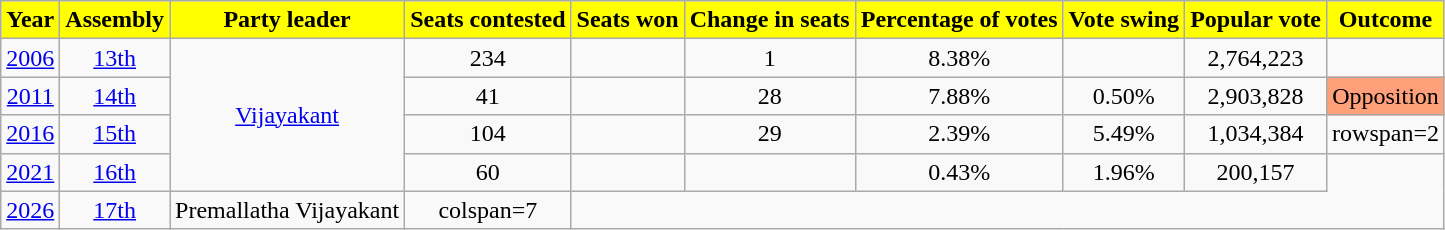<table class="wikitable sortable" style="text-align:center;">
<tr>
<th style="background-color:#FFFF00;color:black">Year</th>
<th style="background-color:#FFFF00;color:black">Assembly</th>
<th style="background-color:#FFFF00;color:black">Party leader</th>
<th style="background-color:#FFFF00;color:black">Seats contested</th>
<th style="background-color:#FFFF00;color:black">Seats won</th>
<th style="background-color:#FFFF00;color:black">Change in seats</th>
<th style="background-color:#FFFF00;color:black">Percentage of votes</th>
<th style="background-color:#FFFF00;color:black">Vote swing</th>
<th style="background-color:#FFFF00;color:black">Popular vote</th>
<th style="background-color:#FFFF00;color:black">Outcome</th>
</tr>
<tr>
<td><a href='#'>2006</a></td>
<td><a href='#'>13th</a></td>
<td rowspan=4><a href='#'>Vijayakant</a></td>
<td>234</td>
<td></td>
<td> 1</td>
<td>8.38%</td>
<td></td>
<td>2,764,223</td>
<td></td>
</tr>
<tr>
<td><a href='#'>2011</a></td>
<td><a href='#'>14th</a></td>
<td>41</td>
<td></td>
<td> 28</td>
<td>7.88%</td>
<td> 0.50%</td>
<td>2,903,828</td>
<td style="background:#FFA07A;">Opposition</td>
</tr>
<tr>
<td><a href='#'>2016</a></td>
<td><a href='#'>15th</a></td>
<td>104</td>
<td></td>
<td> 29</td>
<td>2.39%</td>
<td> 5.49%</td>
<td>1,034,384</td>
<td>rowspan=2 </td>
</tr>
<tr>
<td><a href='#'>2021</a></td>
<td><a href='#'>16th</a></td>
<td>60</td>
<td></td>
<td></td>
<td>0.43%</td>
<td> 1.96%</td>
<td>200,157</td>
</tr>
<tr>
<td><a href='#'>2026</a></td>
<td><a href='#'>17th</a></td>
<td>Premallatha Vijayakant</td>
<td>colspan=7 </td>
</tr>
</table>
